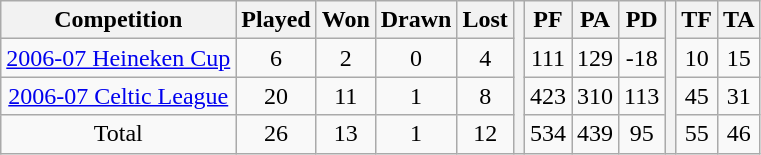<table class="wikitable">
<tr>
<th>Competition</th>
<th>Played</th>
<th>Won</th>
<th>Drawn</th>
<th>Lost</th>
<th rowspan="4"></th>
<th>PF</th>
<th>PA</th>
<th>PD</th>
<th rowspan="4"></th>
<th>TF</th>
<th>TA</th>
</tr>
<tr align=center>
<td><a href='#'>2006-07 Heineken Cup</a></td>
<td>6</td>
<td>2</td>
<td>0</td>
<td>4</td>
<td>111</td>
<td>129</td>
<td>-18</td>
<td>10</td>
<td>15</td>
</tr>
<tr align=center>
<td><a href='#'>2006-07 Celtic League</a></td>
<td>20</td>
<td>11</td>
<td>1</td>
<td>8</td>
<td>423</td>
<td>310</td>
<td>113</td>
<td>45</td>
<td>31</td>
</tr>
<tr align=center>
<td>Total</td>
<td>26</td>
<td>13</td>
<td>1</td>
<td>12</td>
<td>534</td>
<td>439</td>
<td>95</td>
<td>55</td>
<td>46</td>
</tr>
</table>
